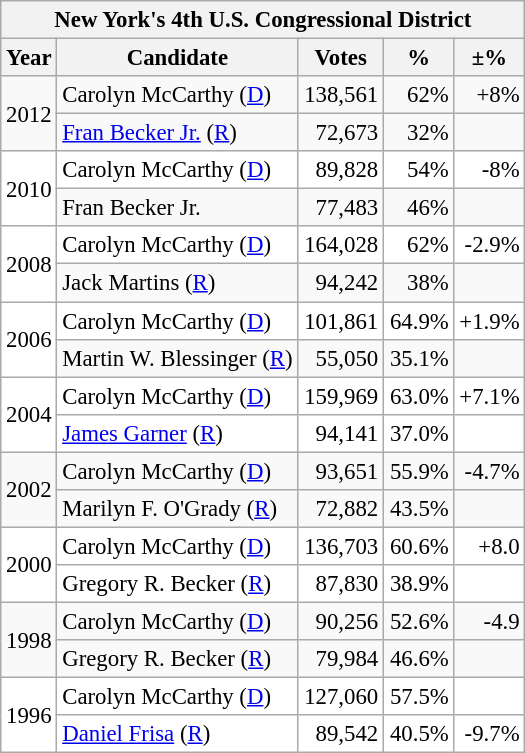<table class="wikitable" style="font-size: 95%;">
<tr>
<th colspan=5>New York's 4th U.S. Congressional District</th>
</tr>
<tr>
<th>Year</th>
<th>Candidate</th>
<th style="width: 50px">Votes</th>
<th style="width: 40px">%</th>
<th style="width: 40px">±%</th>
</tr>
<tr>
<td rowspan = 2>2012</td>
<td>Carolyn McCarthy (<a href='#'>D</a>)</td>
<td style="text-align:right;">138,561</td>
<td style="text-align:right;">62%</td>
<td style="text-align:right;">+8%</td>
</tr>
<tr>
<td><a href='#'>Fran Becker Jr.</a> (<a href='#'>R</a>)</td>
<td style="text-align:right;">72,673</td>
<td style="text-align:right;">32%</td>
</tr>
<tr style="background:white;">
<td rowspan = 2>2010</td>
<td>Carolyn McCarthy (<a href='#'>D</a>)</td>
<td style="text-align:right;">89,828</td>
<td style="text-align:right;">54%</td>
<td style="text-align:right;">-8%</td>
</tr>
<tr>
<td>Fran Becker Jr.</td>
<td style="text-align:right;">77,483</td>
<td style="text-align:right;">46%</td>
</tr>
<tr style="background:white;">
<td rowspan = 2>2008</td>
<td>Carolyn McCarthy (<a href='#'>D</a>)</td>
<td style="text-align:right;">164,028</td>
<td style="text-align:right;">62%</td>
<td style="text-align:right;">-2.9%</td>
</tr>
<tr>
<td>Jack Martins (<a href='#'>R</a>)</td>
<td style="text-align:right;">94,242</td>
<td style="text-align:right;">38%</td>
</tr>
<tr style="background:white;">
<td rowspan = 2>2006</td>
<td>Carolyn McCarthy (<a href='#'>D</a>)</td>
<td style="text-align:right;">101,861</td>
<td style="text-align:right;">64.9%</td>
<td style="text-align:right;">+1.9%</td>
</tr>
<tr>
<td>Martin W. Blessinger (<a href='#'>R</a>)</td>
<td style="text-align:right;">55,050</td>
<td style="text-align:right;">35.1%</td>
<td style="text-align:right;"></td>
</tr>
<tr style="background:white;">
<td rowspan = 2>2004</td>
<td>Carolyn McCarthy (<a href='#'>D</a>)</td>
<td style="text-align:right;">159,969</td>
<td style="text-align:right;">63.0%</td>
<td style="text-align:right;">+7.1%</td>
</tr>
<tr style="background:white;">
<td><a href='#'>James Garner</a> (<a href='#'>R</a>)</td>
<td style="text-align:right;">94,141</td>
<td style="text-align:right;">37.0%</td>
<td style="text-align:right;"></td>
</tr>
<tr>
<td rowspan = 2>2002</td>
<td>Carolyn McCarthy (<a href='#'>D</a>)</td>
<td style="text-align:right;">93,651</td>
<td style="text-align:right;">55.9%</td>
<td style="text-align:right;">-4.7%</td>
</tr>
<tr>
<td>Marilyn F. O'Grady (<a href='#'>R</a>)</td>
<td style="text-align:right;">72,882</td>
<td style="text-align:right;">43.5%</td>
<td style="text-align:right;"></td>
</tr>
<tr style="background:white;">
<td rowspan = 2>2000</td>
<td>Carolyn McCarthy (<a href='#'>D</a>)</td>
<td style="text-align:right;">136,703</td>
<td style="text-align:right;">60.6%</td>
<td style="text-align:right;">+8.0</td>
</tr>
<tr style="background:white;">
<td>Gregory R. Becker (<a href='#'>R</a>)</td>
<td style="text-align:right;">87,830</td>
<td style="text-align:right;">38.9%</td>
<td style="text-align:right;"></td>
</tr>
<tr>
<td rowspan = 2>1998</td>
<td>Carolyn McCarthy (<a href='#'>D</a>)</td>
<td style="text-align:right;">90,256</td>
<td style="text-align:right;">52.6%</td>
<td style="text-align:right;">-4.9</td>
</tr>
<tr>
<td>Gregory R. Becker (<a href='#'>R</a>)</td>
<td style="text-align:right;">79,984</td>
<td style="text-align:right;">46.6%</td>
<td style="text-align:right;"></td>
</tr>
<tr style="background:white;">
<td rowspan = 2>1996</td>
<td>Carolyn McCarthy (<a href='#'>D</a>)</td>
<td style="text-align:right;">127,060</td>
<td style="text-align:right;">57.5%</td>
<td style="text-align:right;"></td>
</tr>
<tr style="background:white;">
<td><a href='#'>Daniel Frisa</a> (<a href='#'>R</a>)</td>
<td style="text-align:right;">89,542</td>
<td style="text-align:right;">40.5%</td>
<td style="text-align:right;">-9.7%</td>
</tr>
</table>
